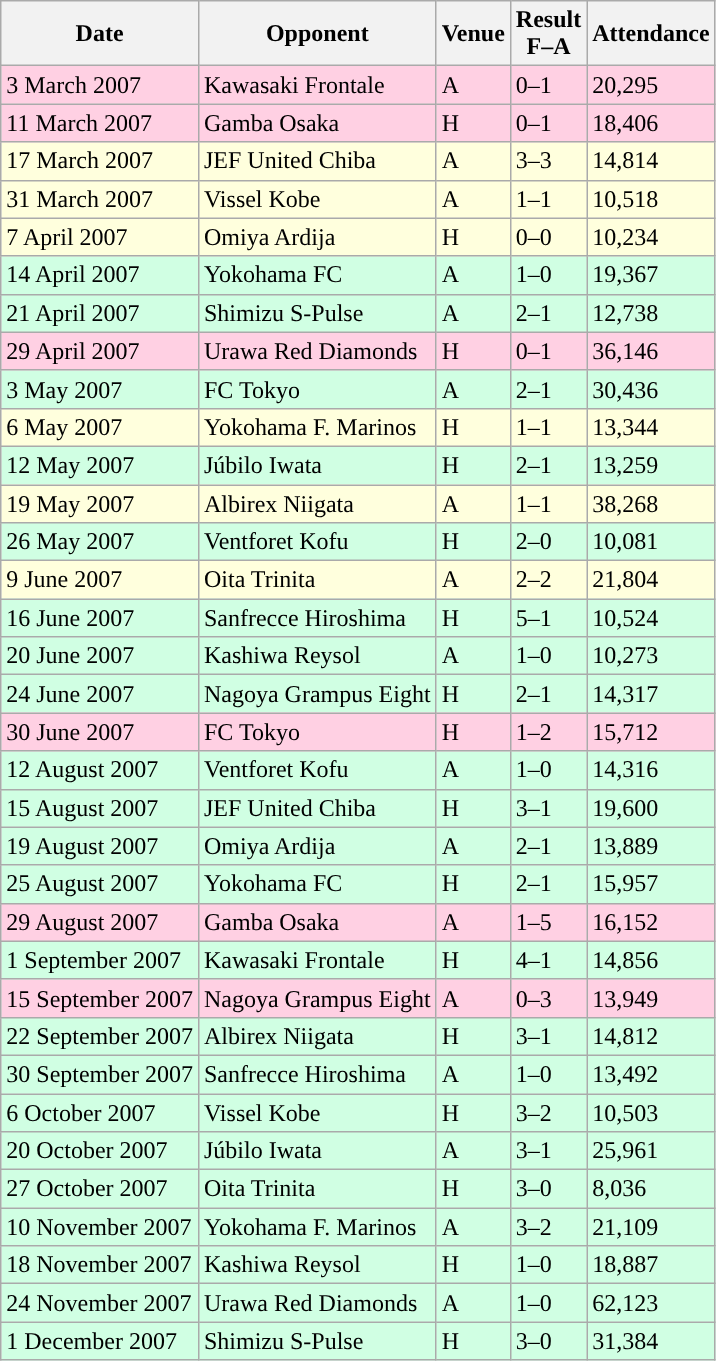<table class="wikitable sortable">
<tr>
<th>Date</th>
<th>Opponent</th>
<th>Venue</th>
<th>Result<br>F–A</th>
<th>Attendance</th>
</tr>
<tr bgcolor="ffd0e3">
<td>3 March 2007</td>
<td>Kawasaki Frontale</td>
<td>A</td>
<td>0–1</td>
<td>20,295</td>
</tr>
<tr bgcolor="ffd0e3">
<td>11 March 2007</td>
<td>Gamba Osaka</td>
<td>H</td>
<td>0–1</td>
<td>18,406</td>
</tr>
<tr bgcolor="ffffdd">
<td>17 March 2007</td>
<td>JEF United Chiba</td>
<td>A</td>
<td>3–3</td>
<td>14,814</td>
</tr>
<tr bgcolor="ffffdd">
<td>31 March 2007</td>
<td>Vissel Kobe</td>
<td>A</td>
<td>1–1</td>
<td>10,518</td>
</tr>
<tr bgcolor="ffffdd">
<td>7 April 2007</td>
<td>Omiya Ardija</td>
<td>H</td>
<td>0–0</td>
<td>10,234</td>
</tr>
<tr bgcolor="d0ffe3">
<td>14 April 2007</td>
<td>Yokohama FC</td>
<td>A</td>
<td>1–0</td>
<td>19,367</td>
</tr>
<tr bgcolor="d0ffe3">
<td>21 April 2007</td>
<td>Shimizu S-Pulse</td>
<td>A</td>
<td>2–1</td>
<td>12,738</td>
</tr>
<tr bgcolor="ffd0e3">
<td>29 April 2007</td>
<td>Urawa Red Diamonds</td>
<td>H</td>
<td>0–1</td>
<td>36,146</td>
</tr>
<tr bgcolor="d0ffe3">
<td>3 May 2007</td>
<td>FC Tokyo</td>
<td>A</td>
<td>2–1</td>
<td>30,436</td>
</tr>
<tr bgcolor="ffffdd">
<td>6 May 2007</td>
<td>Yokohama F. Marinos</td>
<td>H</td>
<td>1–1</td>
<td>13,344</td>
</tr>
<tr bgcolor="d0ffe3">
<td>12 May 2007</td>
<td>Júbilo Iwata</td>
<td>H</td>
<td>2–1</td>
<td>13,259</td>
</tr>
<tr bgcolor="ffffdd">
<td>19 May 2007</td>
<td>Albirex Niigata</td>
<td>A</td>
<td>1–1</td>
<td>38,268</td>
</tr>
<tr bgcolor="d0ffe3">
<td>26 May 2007</td>
<td>Ventforet Kofu</td>
<td>H</td>
<td>2–0</td>
<td>10,081</td>
</tr>
<tr bgcolor="ffffdd">
<td>9 June 2007</td>
<td>Oita Trinita</td>
<td>A</td>
<td>2–2</td>
<td>21,804</td>
</tr>
<tr bgcolor="d0ffe3">
<td>16 June 2007</td>
<td>Sanfrecce Hiroshima</td>
<td>H</td>
<td>5–1</td>
<td>10,524</td>
</tr>
<tr bgcolor="d0ffe3">
<td>20 June 2007</td>
<td>Kashiwa Reysol</td>
<td>A</td>
<td>1–0</td>
<td>10,273</td>
</tr>
<tr bgcolor="d0ffe3">
<td>24 June 2007</td>
<td>Nagoya Grampus Eight</td>
<td>H</td>
<td>2–1</td>
<td>14,317</td>
</tr>
<tr bgcolor="ffd0e3">
<td>30 June 2007</td>
<td>FC Tokyo</td>
<td>H</td>
<td>1–2</td>
<td>15,712</td>
</tr>
<tr bgcolor="d0ffe3">
<td>12 August 2007</td>
<td>Ventforet Kofu</td>
<td>A</td>
<td>1–0</td>
<td>14,316</td>
</tr>
<tr bgcolor="d0ffe3">
<td>15 August 2007</td>
<td>JEF United Chiba</td>
<td>H</td>
<td>3–1</td>
<td>19,600</td>
</tr>
<tr bgcolor="d0ffe3">
<td>19 August 2007</td>
<td>Omiya Ardija</td>
<td>A</td>
<td>2–1</td>
<td>13,889</td>
</tr>
<tr bgcolor="d0ffe3">
<td>25 August 2007</td>
<td>Yokohama FC</td>
<td>H</td>
<td>2–1</td>
<td>15,957</td>
</tr>
<tr bgcolor="ffd0e3">
<td>29 August 2007</td>
<td>Gamba Osaka</td>
<td>A</td>
<td>1–5</td>
<td>16,152</td>
</tr>
<tr bgcolor="d0ffe3">
<td>1 September 2007</td>
<td>Kawasaki Frontale</td>
<td>H</td>
<td>4–1</td>
<td>14,856</td>
</tr>
<tr bgcolor="ffd0e3">
<td>15 September 2007</td>
<td>Nagoya Grampus Eight</td>
<td>A</td>
<td>0–3</td>
<td>13,949</td>
</tr>
<tr bgcolor="d0ffe3">
<td>22 September 2007</td>
<td>Albirex Niigata</td>
<td>H</td>
<td>3–1</td>
<td>14,812</td>
</tr>
<tr bgcolor="d0ffe3">
<td>30 September 2007</td>
<td>Sanfrecce Hiroshima</td>
<td>A</td>
<td>1–0</td>
<td>13,492</td>
</tr>
<tr bgcolor="d0ffe3">
<td>6 October 2007</td>
<td>Vissel Kobe</td>
<td>H</td>
<td>3–2</td>
<td>10,503</td>
</tr>
<tr bgcolor="d0ffe3">
<td>20 October 2007</td>
<td>Júbilo Iwata</td>
<td>A</td>
<td>3–1</td>
<td>25,961</td>
</tr>
<tr bgcolor="d0ffe3">
<td>27 October 2007</td>
<td>Oita Trinita</td>
<td>H</td>
<td>3–0</td>
<td>8,036</td>
</tr>
<tr bgcolor="d0ffe3">
<td>10 November 2007</td>
<td>Yokohama F. Marinos</td>
<td>A</td>
<td>3–2</td>
<td>21,109</td>
</tr>
<tr bgcolor="d0ffe3">
<td>18 November 2007</td>
<td>Kashiwa Reysol</td>
<td>H</td>
<td>1–0</td>
<td>18,887</td>
</tr>
<tr bgcolor="d0ffe3">
<td>24 November 2007</td>
<td>Urawa Red Diamonds</td>
<td>A</td>
<td>1–0</td>
<td>62,123</td>
</tr>
<tr bgcolor="d0ffe3">
<td>1 December 2007</td>
<td>Shimizu S-Pulse</td>
<td>H</td>
<td>3–0</td>
<td>31,384</td>
</tr>
</table>
